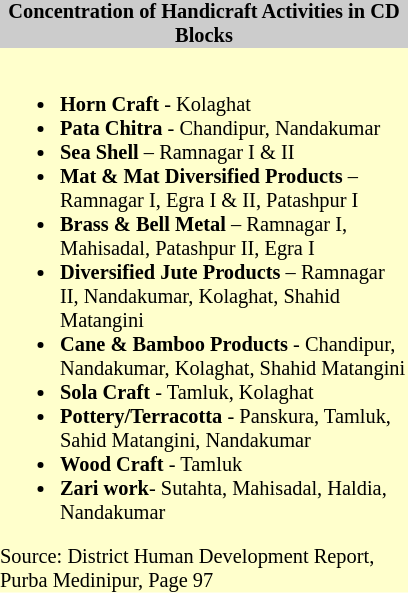<table class="toccolours" style="float: left; margin-right: 1em; font-size: 85%; background:#ffffcc; color:black; width:20em; max-width: 25%;" cellspacing="0" cellpadding="0">
<tr>
<th style="background-color:#cccccc;">Concentration of Handicraft Activities in CD Blocks</th>
</tr>
<tr>
<td style="text-align: left;"><br><ul><li><strong>Horn Craft</strong> - Kolaghat</li><li><strong>Pata Chitra</strong> - Chandipur, Nandakumar</li><li><strong>Sea Shell</strong> – Ramnagar I & II</li><li><strong>Mat & Mat Diversified Products</strong> – Ramnagar I, Egra I & II, Patashpur I</li><li><strong>Brass & Bell Metal</strong> – Ramnagar I, Mahisadal, Patashpur II, Egra I</li><li><strong>Diversified Jute Products</strong> – Ramnagar II, Nandakumar, Kolaghat, Shahid Matangini</li><li><strong>Cane & Bamboo Products</strong> - Chandipur, Nandakumar, Kolaghat, Shahid Matangini</li><li><strong>Sola Craft</strong> - Tamluk, Kolaghat</li><li><strong>Pottery/Terracotta</strong> - Panskura, Tamluk, Sahid Matangini, Nandakumar</li><li><strong>Wood Craft</strong> - Tamluk</li><li><strong>Zari work</strong>- Sutahta, Mahisadal, Haldia, Nandakumar</li></ul>Source: District Human Development Report, Purba Medinipur, Page 97</td>
</tr>
</table>
